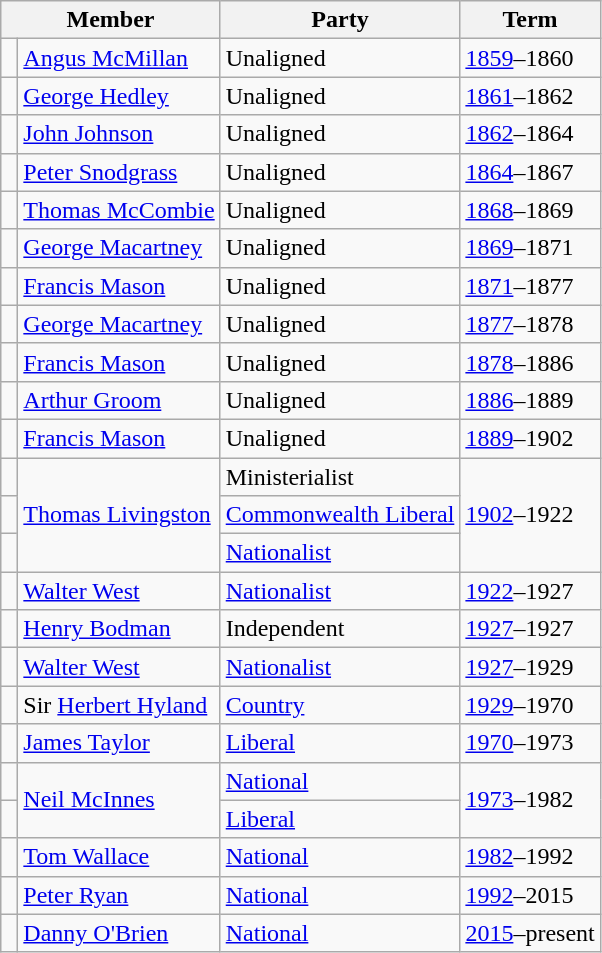<table class="wikitable">
<tr>
<th colspan="2">Member</th>
<th>Party</th>
<th>Term</th>
</tr>
<tr>
<td> </td>
<td><a href='#'>Angus McMillan</a></td>
<td>Unaligned</td>
<td><a href='#'>1859</a>–1860</td>
</tr>
<tr>
<td> </td>
<td><a href='#'>George Hedley</a></td>
<td>Unaligned</td>
<td><a href='#'>1861</a>–1862</td>
</tr>
<tr>
<td> </td>
<td><a href='#'>John Johnson</a></td>
<td>Unaligned</td>
<td><a href='#'>1862</a>–1864</td>
</tr>
<tr>
<td> </td>
<td><a href='#'>Peter Snodgrass</a></td>
<td>Unaligned</td>
<td><a href='#'>1864</a>–1867</td>
</tr>
<tr>
<td> </td>
<td><a href='#'>Thomas McCombie</a></td>
<td>Unaligned</td>
<td><a href='#'>1868</a>–1869</td>
</tr>
<tr>
<td> </td>
<td><a href='#'>George Macartney</a></td>
<td>Unaligned</td>
<td><a href='#'>1869</a>–1871</td>
</tr>
<tr>
<td> </td>
<td><a href='#'>Francis Mason</a></td>
<td>Unaligned</td>
<td><a href='#'>1871</a>–1877</td>
</tr>
<tr>
<td> </td>
<td><a href='#'>George Macartney</a></td>
<td>Unaligned</td>
<td><a href='#'>1877</a>–1878</td>
</tr>
<tr>
<td> </td>
<td><a href='#'>Francis Mason</a></td>
<td>Unaligned</td>
<td><a href='#'>1878</a>–1886</td>
</tr>
<tr>
<td> </td>
<td><a href='#'>Arthur Groom</a></td>
<td>Unaligned</td>
<td><a href='#'>1886</a>–1889</td>
</tr>
<tr>
<td> </td>
<td><a href='#'>Francis Mason</a></td>
<td>Unaligned</td>
<td><a href='#'>1889</a>–1902</td>
</tr>
<tr>
<td> </td>
<td rowspan="3"><a href='#'>Thomas Livingston</a></td>
<td>Ministerialist</td>
<td rowspan="3"><a href='#'>1902</a>–1922</td>
</tr>
<tr>
<td> </td>
<td><a href='#'>Commonwealth Liberal</a></td>
</tr>
<tr>
<td> </td>
<td><a href='#'>Nationalist</a></td>
</tr>
<tr>
<td> </td>
<td><a href='#'>Walter West</a></td>
<td><a href='#'>Nationalist</a></td>
<td><a href='#'>1922</a>–1927</td>
</tr>
<tr>
<td> </td>
<td><a href='#'>Henry Bodman</a></td>
<td>Independent</td>
<td><a href='#'>1927</a>–1927</td>
</tr>
<tr>
<td> </td>
<td><a href='#'>Walter West</a></td>
<td><a href='#'>Nationalist</a></td>
<td><a href='#'>1927</a>–1929</td>
</tr>
<tr>
<td> </td>
<td>Sir <a href='#'>Herbert Hyland</a></td>
<td><a href='#'>Country</a></td>
<td><a href='#'>1929</a>–1970</td>
</tr>
<tr>
<td> </td>
<td><a href='#'>James Taylor</a></td>
<td><a href='#'>Liberal</a></td>
<td><a href='#'>1970</a>–1973</td>
</tr>
<tr>
<td> </td>
<td rowspan="2"><a href='#'>Neil McInnes</a></td>
<td><a href='#'>National</a></td>
<td rowspan="2"><a href='#'>1973</a>–1982</td>
</tr>
<tr>
<td> </td>
<td><a href='#'>Liberal</a></td>
</tr>
<tr>
<td> </td>
<td><a href='#'>Tom Wallace</a></td>
<td><a href='#'>National</a></td>
<td><a href='#'>1982</a>–1992</td>
</tr>
<tr>
<td> </td>
<td><a href='#'>Peter Ryan</a></td>
<td><a href='#'>National</a></td>
<td><a href='#'>1992</a>–2015</td>
</tr>
<tr>
<td> </td>
<td><a href='#'>Danny O'Brien</a></td>
<td><a href='#'>National</a></td>
<td><a href='#'>2015</a>–present</td>
</tr>
</table>
